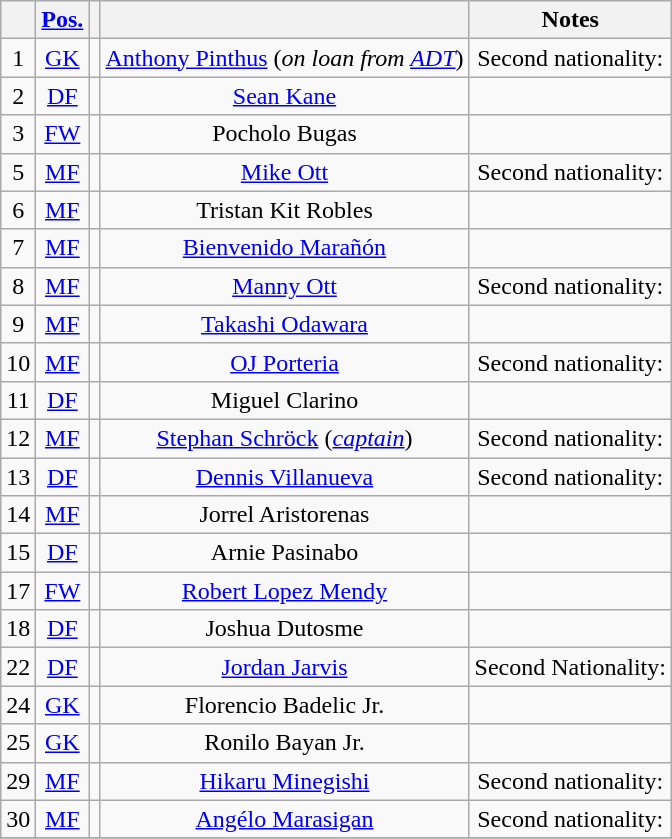<table class="wikitable" style="text-align:center">
<tr>
<th></th>
<th><a href='#'>Pos.</a></th>
<th></th>
<th></th>
<th>Notes</th>
</tr>
<tr>
<td>1</td>
<td><a href='#'>GK</a></td>
<td></td>
<td><a href='#'>Anthony Pinthus</a> (<em>on loan from <a href='#'>ADT</a></em>)</td>
<td>Second nationality: </td>
</tr>
<tr>
<td>2</td>
<td><a href='#'>DF</a></td>
<td></td>
<td><a href='#'>Sean Kane</a></td>
<td></td>
</tr>
<tr>
<td>3</td>
<td><a href='#'>FW</a></td>
<td></td>
<td>Pocholo Bugas</td>
<td></td>
</tr>
<tr>
<td>5</td>
<td><a href='#'>MF</a></td>
<td></td>
<td><a href='#'>Mike Ott</a></td>
<td>Second nationality: </td>
</tr>
<tr>
<td>6</td>
<td><a href='#'>MF</a></td>
<td></td>
<td>Tristan Kit Robles</td>
<td></td>
</tr>
<tr>
<td>7</td>
<td><a href='#'>MF</a></td>
<td></td>
<td><a href='#'>Bienvenido Marañón</a></td>
<td></td>
</tr>
<tr>
<td>8</td>
<td><a href='#'>MF</a></td>
<td></td>
<td><a href='#'>Manny Ott</a></td>
<td>Second nationality: </td>
</tr>
<tr>
<td>9</td>
<td><a href='#'>MF</a></td>
<td></td>
<td><a href='#'>Takashi Odawara</a></td>
<td></td>
</tr>
<tr>
<td>10</td>
<td><a href='#'>MF</a></td>
<td></td>
<td><a href='#'>OJ Porteria</a></td>
<td>Second nationality: </td>
</tr>
<tr>
<td>11</td>
<td><a href='#'>DF</a></td>
<td></td>
<td>Miguel Clarino</td>
<td></td>
</tr>
<tr>
<td>12</td>
<td><a href='#'>MF</a></td>
<td></td>
<td><a href='#'>Stephan Schröck</a> (<em><a href='#'>captain</a></em>)</td>
<td>Second nationality: </td>
</tr>
<tr>
<td>13</td>
<td><a href='#'>DF</a></td>
<td></td>
<td><a href='#'>Dennis Villanueva</a></td>
<td>Second nationality: </td>
</tr>
<tr>
<td>14</td>
<td><a href='#'>MF</a></td>
<td></td>
<td>Jorrel Aristorenas</td>
<td></td>
</tr>
<tr>
<td>15</td>
<td><a href='#'>DF</a></td>
<td></td>
<td>Arnie Pasinabo</td>
<td></td>
</tr>
<tr>
<td>17</td>
<td><a href='#'>FW</a></td>
<td></td>
<td><a href='#'>Robert Lopez Mendy</a></td>
<td></td>
</tr>
<tr>
<td>18</td>
<td><a href='#'>DF</a></td>
<td></td>
<td>Joshua Dutosme</td>
<td></td>
</tr>
<tr>
<td>22</td>
<td><a href='#'>DF</a></td>
<td></td>
<td><a href='#'>Jordan Jarvis</a></td>
<td>Second Nationality: </td>
</tr>
<tr>
<td>24</td>
<td><a href='#'>GK</a></td>
<td></td>
<td>Florencio Badelic Jr.</td>
<td></td>
</tr>
<tr>
<td>25</td>
<td><a href='#'>GK</a></td>
<td></td>
<td>Ronilo Bayan Jr.</td>
<td></td>
</tr>
<tr>
<td>29</td>
<td><a href='#'>MF</a></td>
<td></td>
<td><a href='#'>Hikaru Minegishi</a></td>
<td>Second nationality: </td>
</tr>
<tr>
<td>30</td>
<td><a href='#'>MF</a></td>
<td></td>
<td><a href='#'>Angélo Marasigan</a></td>
<td>Second nationality: </td>
</tr>
<tr>
</tr>
</table>
